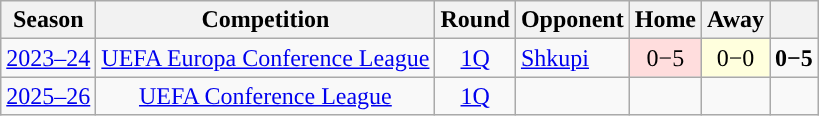<table class="wikitable" style="text-align:center">
<tr>
<th>Season</th>
<th>Competition</th>
<th>Round</th>
<th>Opponent</th>
<th>Home</th>
<th>Away</th>
<th></th>
</tr>
<tr>
<td><a href='#'>2023–24</a></td>
<td><a href='#'>UEFA Europa Conference League</a></td>
<td><a href='#'>1Q</a></td>
<td align="left"> <a href='#'>Shkupi</a></td>
<td style="text-align:center; background:#fdd;">0−5</td>
<td style="text-align:center; background:#ffd;">0−0</td>
<td><strong>0−5</strong></td>
</tr>
<tr>
<td><a href='#'>2025–26</a></td>
<td><a href='#'>UEFA Conference League</a></td>
<td><a href='#'>1Q</a></td>
<td align="left"></td>
<td style="text-align:center;"></td>
<td style="text-align:center;"></td>
<td></td>
</tr>
</table>
